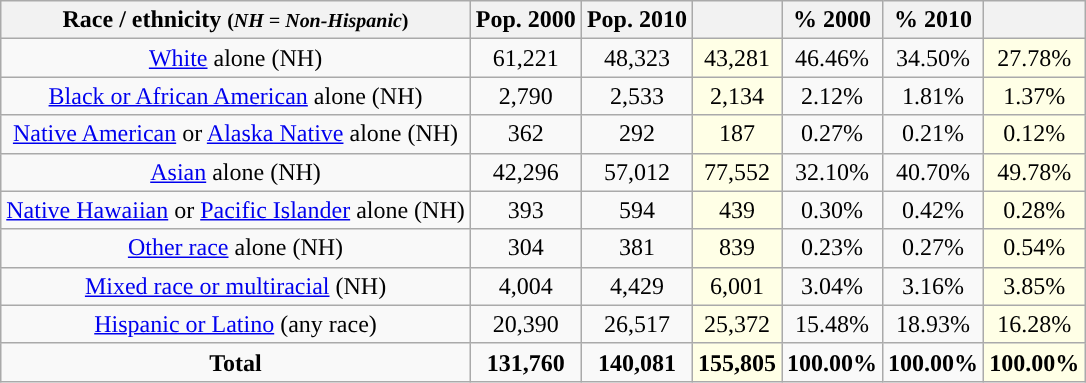<table class="wikitable" style="text-align:center;">
<tr>
<th>Race / ethnicity <small>(<em>NH = Non-Hispanic</em>)</small></th>
<th>Pop. 2000</th>
<th>Pop. 2010</th>
<th></th>
<th>% 2000</th>
<th>% 2010</th>
<th></th>
</tr>
<tr>
<td><a href='#'>White</a> alone (NH)</td>
<td>61,221</td>
<td>48,323</td>
<td style='background: #ffffe6;'>43,281</td>
<td>46.46%</td>
<td>34.50%</td>
<td style='background: #ffffe6;'>27.78%</td>
</tr>
<tr>
<td><a href='#'>Black or African American</a> alone (NH)</td>
<td>2,790</td>
<td>2,533</td>
<td style='background: #ffffe6;'>2,134</td>
<td>2.12%</td>
<td>1.81%</td>
<td style='background: #ffffe6;'>1.37%</td>
</tr>
<tr>
<td><a href='#'>Native American</a> or <a href='#'>Alaska Native</a> alone (NH)</td>
<td>362</td>
<td>292</td>
<td style='background: #ffffe6;'>187</td>
<td>0.27%</td>
<td>0.21%</td>
<td style='background: #ffffe6;'>0.12%</td>
</tr>
<tr>
<td><a href='#'>Asian</a> alone (NH)</td>
<td>42,296</td>
<td>57,012</td>
<td style='background: #ffffe6;'>77,552</td>
<td>32.10%</td>
<td>40.70%</td>
<td style='background: #ffffe6;'>49.78%</td>
</tr>
<tr>
<td><a href='#'>Native Hawaiian</a> or <a href='#'>Pacific Islander</a> alone (NH)</td>
<td>393</td>
<td>594</td>
<td style='background: #ffffe6;'>439</td>
<td>0.30%</td>
<td>0.42%</td>
<td style='background: #ffffe6;'>0.28%</td>
</tr>
<tr>
<td><a href='#'>Other race</a> alone (NH)</td>
<td>304</td>
<td>381</td>
<td style='background: #ffffe6;'>839</td>
<td>0.23%</td>
<td>0.27%</td>
<td style='background: #ffffe6;'>0.54%</td>
</tr>
<tr>
<td><a href='#'>Mixed race or multiracial</a> (NH)</td>
<td>4,004</td>
<td>4,429</td>
<td style='background: #ffffe6;'>6,001</td>
<td>3.04%</td>
<td>3.16%</td>
<td style='background: #ffffe6;'>3.85%</td>
</tr>
<tr>
<td><a href='#'>Hispanic or Latino</a> (any race)</td>
<td>20,390</td>
<td>26,517</td>
<td style='background: #ffffe6;'>25,372</td>
<td>15.48%</td>
<td>18.93%</td>
<td style='background: #ffffe6;'>16.28%</td>
</tr>
<tr>
<td><strong>Total</strong></td>
<td><strong>131,760</strong></td>
<td><strong>140,081</strong></td>
<td style='background: #ffffe6;'><strong>155,805</strong></td>
<td><strong>100.00%</strong></td>
<td><strong>100.00%</strong></td>
<td style='background: #ffffe6;'><strong>100.00%</strong></td>
</tr>
</table>
